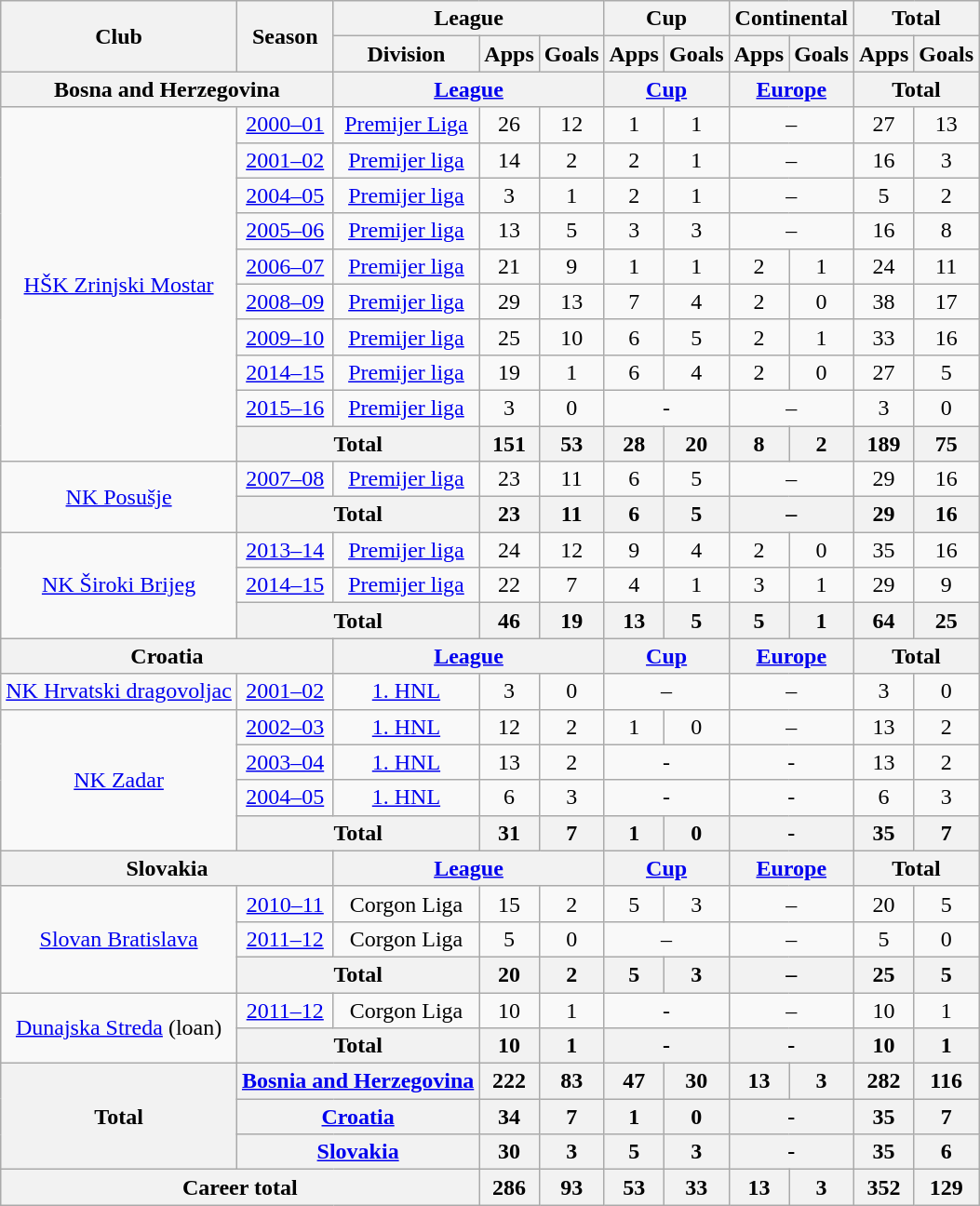<table class="wikitable" style="text-align: center;">
<tr>
<th rowspan=2>Club</th>
<th rowspan=2>Season</th>
<th colspan=3>League</th>
<th colspan=2>Cup</th>
<th colspan=2>Continental</th>
<th colspan=2>Total</th>
</tr>
<tr>
<th>Division</th>
<th>Apps</th>
<th>Goals</th>
<th>Apps</th>
<th>Goals</th>
<th>Apps</th>
<th>Goals</th>
<th>Apps</th>
<th>Goals</th>
</tr>
<tr>
<th colspan=2>Bosna and Herzegovina</th>
<th colspan=3><a href='#'>League</a></th>
<th colspan=2><a href='#'>Cup</a></th>
<th colspan=2><a href='#'>Europe</a></th>
<th colspan=2>Total</th>
</tr>
<tr>
<td rowspan=10><a href='#'>HŠK Zrinjski Mostar</a></td>
<td><a href='#'>2000–01</a></td>
<td><a href='#'>Premijer Liga</a></td>
<td>26</td>
<td>12</td>
<td>1</td>
<td>1</td>
<td colspan=2>–</td>
<td>27</td>
<td>13</td>
</tr>
<tr>
<td><a href='#'>2001–02</a></td>
<td><a href='#'>Premijer liga</a></td>
<td>14</td>
<td>2</td>
<td>2</td>
<td>1</td>
<td colspan=2>–</td>
<td>16</td>
<td>3</td>
</tr>
<tr>
<td><a href='#'>2004–05</a></td>
<td><a href='#'>Premijer liga</a></td>
<td>3</td>
<td>1</td>
<td>2</td>
<td>1</td>
<td colspan=2>–</td>
<td>5</td>
<td>2</td>
</tr>
<tr>
<td><a href='#'>2005–06</a></td>
<td><a href='#'>Premijer liga</a></td>
<td>13</td>
<td>5</td>
<td>3</td>
<td>3</td>
<td colspan=2>–</td>
<td>16</td>
<td>8</td>
</tr>
<tr>
<td><a href='#'>2006–07</a></td>
<td><a href='#'>Premijer liga</a></td>
<td>21</td>
<td>9</td>
<td>1</td>
<td>1</td>
<td>2</td>
<td>1</td>
<td>24</td>
<td>11</td>
</tr>
<tr>
<td><a href='#'>2008–09</a></td>
<td><a href='#'>Premijer liga</a></td>
<td>29</td>
<td>13</td>
<td>7</td>
<td>4</td>
<td>2</td>
<td>0</td>
<td>38</td>
<td>17</td>
</tr>
<tr>
<td><a href='#'>2009–10</a></td>
<td><a href='#'>Premijer liga</a></td>
<td>25</td>
<td>10</td>
<td>6</td>
<td>5</td>
<td>2</td>
<td>1</td>
<td>33</td>
<td>16</td>
</tr>
<tr>
<td><a href='#'>2014–15</a></td>
<td><a href='#'>Premijer liga</a></td>
<td>19</td>
<td>1</td>
<td>6</td>
<td>4</td>
<td>2</td>
<td>0</td>
<td>27</td>
<td>5</td>
</tr>
<tr>
<td><a href='#'>2015–16</a></td>
<td><a href='#'>Premijer liga</a></td>
<td>3</td>
<td>0</td>
<td colspan=2>-</td>
<td colspan=2>–</td>
<td>3</td>
<td>0</td>
</tr>
<tr>
<th colspan=2>Total</th>
<th>151</th>
<th>53</th>
<th>28</th>
<th>20</th>
<th>8</th>
<th>2</th>
<th>189</th>
<th>75</th>
</tr>
<tr>
<td rowspan=2><a href='#'>NK Posušje</a></td>
<td><a href='#'>2007–08</a></td>
<td><a href='#'>Premijer liga</a></td>
<td>23</td>
<td>11</td>
<td>6</td>
<td>5</td>
<td colspan=2>–</td>
<td>29</td>
<td>16</td>
</tr>
<tr>
<th colspan=2>Total</th>
<th>23</th>
<th>11</th>
<th>6</th>
<th>5</th>
<th colspan=2>–</th>
<th>29</th>
<th>16</th>
</tr>
<tr>
<td rowspan=3><a href='#'>NK Široki Brijeg</a></td>
<td><a href='#'>2013–14</a></td>
<td><a href='#'>Premijer liga</a></td>
<td>24</td>
<td>12</td>
<td>9</td>
<td>4</td>
<td>2</td>
<td>0</td>
<td>35</td>
<td>16</td>
</tr>
<tr>
<td><a href='#'>2014–15</a></td>
<td><a href='#'>Premijer liga</a></td>
<td>22</td>
<td>7</td>
<td>4</td>
<td>1</td>
<td>3</td>
<td>1</td>
<td>29</td>
<td>9</td>
</tr>
<tr>
<th colspan=2>Total</th>
<th>46</th>
<th>19</th>
<th>13</th>
<th>5</th>
<th>5</th>
<th>1</th>
<th>64</th>
<th>25</th>
</tr>
<tr>
<th colspan=2>Croatia</th>
<th colspan=3><a href='#'>League</a></th>
<th colspan=2><a href='#'>Cup</a></th>
<th colspan=2><a href='#'>Europe</a></th>
<th colspan=2>Total</th>
</tr>
<tr>
<td rowspan=1><a href='#'>NK Hrvatski dragovoljac</a></td>
<td><a href='#'>2001–02</a></td>
<td><a href='#'>1. HNL</a></td>
<td>3</td>
<td>0</td>
<td colspan=2>–</td>
<td colspan=2>–</td>
<td>3</td>
<td>0</td>
</tr>
<tr>
<td rowspan=4><a href='#'>NK Zadar</a></td>
<td><a href='#'>2002–03</a></td>
<td><a href='#'>1. HNL</a></td>
<td>12</td>
<td>2</td>
<td>1</td>
<td>0</td>
<td colspan=2>–</td>
<td>13</td>
<td>2</td>
</tr>
<tr>
<td><a href='#'>2003–04</a></td>
<td><a href='#'>1. HNL</a></td>
<td>13</td>
<td>2</td>
<td colspan=2>-</td>
<td colspan=2>-</td>
<td>13</td>
<td>2</td>
</tr>
<tr>
<td><a href='#'>2004–05</a></td>
<td><a href='#'>1. HNL</a></td>
<td>6</td>
<td>3</td>
<td colspan=2>-</td>
<td colspan=2>-</td>
<td>6</td>
<td>3</td>
</tr>
<tr>
<th colspan=2>Total</th>
<th>31</th>
<th>7</th>
<th>1</th>
<th>0</th>
<th colspan=2>-</th>
<th>35</th>
<th>7</th>
</tr>
<tr>
<th colspan=2>Slovakia</th>
<th colspan=3><a href='#'>League</a></th>
<th colspan=2><a href='#'>Cup</a></th>
<th colspan=2><a href='#'>Europe</a></th>
<th colspan=2>Total</th>
</tr>
<tr>
<td rowspan=3><a href='#'>Slovan Bratislava</a></td>
<td><a href='#'>2010–11</a></td>
<td>Corgon Liga</td>
<td>15</td>
<td>2</td>
<td>5</td>
<td>3</td>
<td colspan=2>–</td>
<td>20</td>
<td>5</td>
</tr>
<tr>
<td><a href='#'>2011–12</a></td>
<td>Corgon Liga</td>
<td>5</td>
<td>0</td>
<td colspan=2>–</td>
<td colspan=2>–</td>
<td>5</td>
<td>0</td>
</tr>
<tr>
<th colspan=2>Total</th>
<th>20</th>
<th>2</th>
<th>5</th>
<th>3</th>
<th colspan=2>–</th>
<th>25</th>
<th>5</th>
</tr>
<tr>
<td rowspan=2><a href='#'>Dunajska Streda</a> (loan)</td>
<td><a href='#'>2011–12</a></td>
<td>Corgon Liga</td>
<td>10</td>
<td>1</td>
<td colspan=2>-</td>
<td colspan=2>–</td>
<td>10</td>
<td>1</td>
</tr>
<tr>
<th colspan=2>Total</th>
<th>10</th>
<th>1</th>
<th colspan=2>-</th>
<th colspan=2>-</th>
<th>10</th>
<th>1</th>
</tr>
<tr>
<th rowspan=3>Total</th>
<th colspan=2><a href='#'>Bosnia and Herzegovina</a></th>
<th>222</th>
<th>83</th>
<th>47</th>
<th>30</th>
<th>13</th>
<th>3</th>
<th>282</th>
<th>116</th>
</tr>
<tr>
<th colspan=2><a href='#'>Croatia</a></th>
<th>34</th>
<th>7</th>
<th>1</th>
<th>0</th>
<th colspan=2>-</th>
<th>35</th>
<th>7</th>
</tr>
<tr>
<th colspan=2><a href='#'>Slovakia</a></th>
<th>30</th>
<th>3</th>
<th>5</th>
<th>3</th>
<th colspan=2>-</th>
<th>35</th>
<th>6</th>
</tr>
<tr>
<th colspan=3>Career total</th>
<th>286</th>
<th>93</th>
<th>53</th>
<th>33</th>
<th>13</th>
<th>3</th>
<th>352</th>
<th>129</th>
</tr>
</table>
